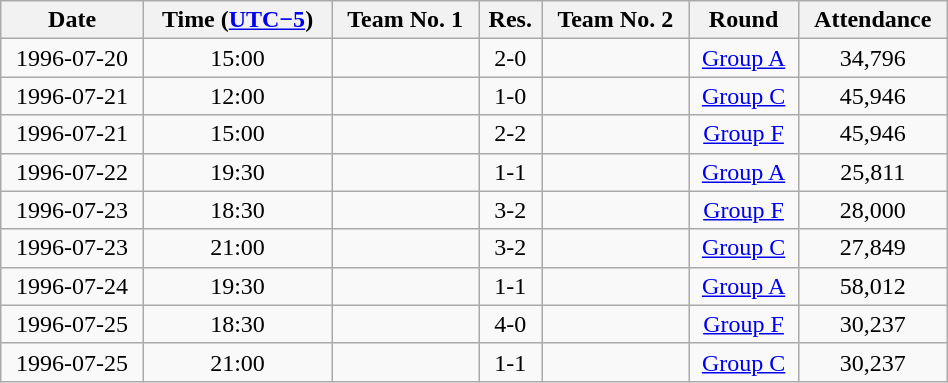<table class="wikitable sortable" style="text-align:left; width:50%;">
<tr>
<th>Date</th>
<th>Time (<a href='#'>UTC−5</a>)</th>
<th>Team No. 1</th>
<th>Res.</th>
<th>Team No. 2</th>
<th>Round</th>
<th>Attendance</th>
</tr>
<tr align="center">
<td>1996-07-20</td>
<td>15:00</td>
<td><strong></strong></td>
<td style="text-align:center;">2-0</td>
<td></td>
<td><a href='#'>Group A</a></td>
<td style="text-align:center;">34,796</td>
</tr>
<tr align="center">
<td>1996-07-21</td>
<td>12:00</td>
<td><strong></strong></td>
<td style="text-align:center;">1-0</td>
<td></td>
<td><a href='#'>Group C</a></td>
<td style="text-align:center;">45,946</td>
</tr>
<tr align="center">
<td>1996-07-21</td>
<td>15:00</td>
<td></td>
<td style="text-align:center;">2-2</td>
<td></td>
<td><a href='#'>Group F</a></td>
<td style="text-align:center;">45,946</td>
</tr>
<tr align="center">
<td>1996-07-22</td>
<td>19:30</td>
<td></td>
<td style="text-align:center;">1-1</td>
<td></td>
<td><a href='#'>Group A</a></td>
<td style="text-align:center;">25,811</td>
</tr>
<tr align="center">
<td>1996-07-23</td>
<td>18:30</td>
<td><strong></strong></td>
<td style="text-align:center;">3-2</td>
<td></td>
<td><a href='#'>Group F</a></td>
<td style="text-align:center;">28,000</td>
</tr>
<tr align="center">
<td>1996-07-23</td>
<td>21:00</td>
<td><strong></strong></td>
<td style="text-align:center;">3-2</td>
<td></td>
<td><a href='#'>Group C</a></td>
<td style="text-align:center;">27,849</td>
</tr>
<tr align="center">
<td>1996-07-24</td>
<td>19:30</td>
<td></td>
<td style="text-align:center;">1-1</td>
<td></td>
<td><a href='#'>Group A</a></td>
<td style="text-align:center;">58,012</td>
</tr>
<tr align="center">
<td>1996-07-25</td>
<td>18:30</td>
<td><strong></strong></td>
<td style="text-align:center;">4-0</td>
<td></td>
<td><a href='#'>Group F</a></td>
<td style="text-align:center;">30,237</td>
</tr>
<tr align="center">
<td>1996-07-25</td>
<td>21:00</td>
<td></td>
<td style="text-align:center;">1-1</td>
<td></td>
<td><a href='#'>Group C</a></td>
<td style="text-align:center;">30,237</td>
</tr>
</table>
